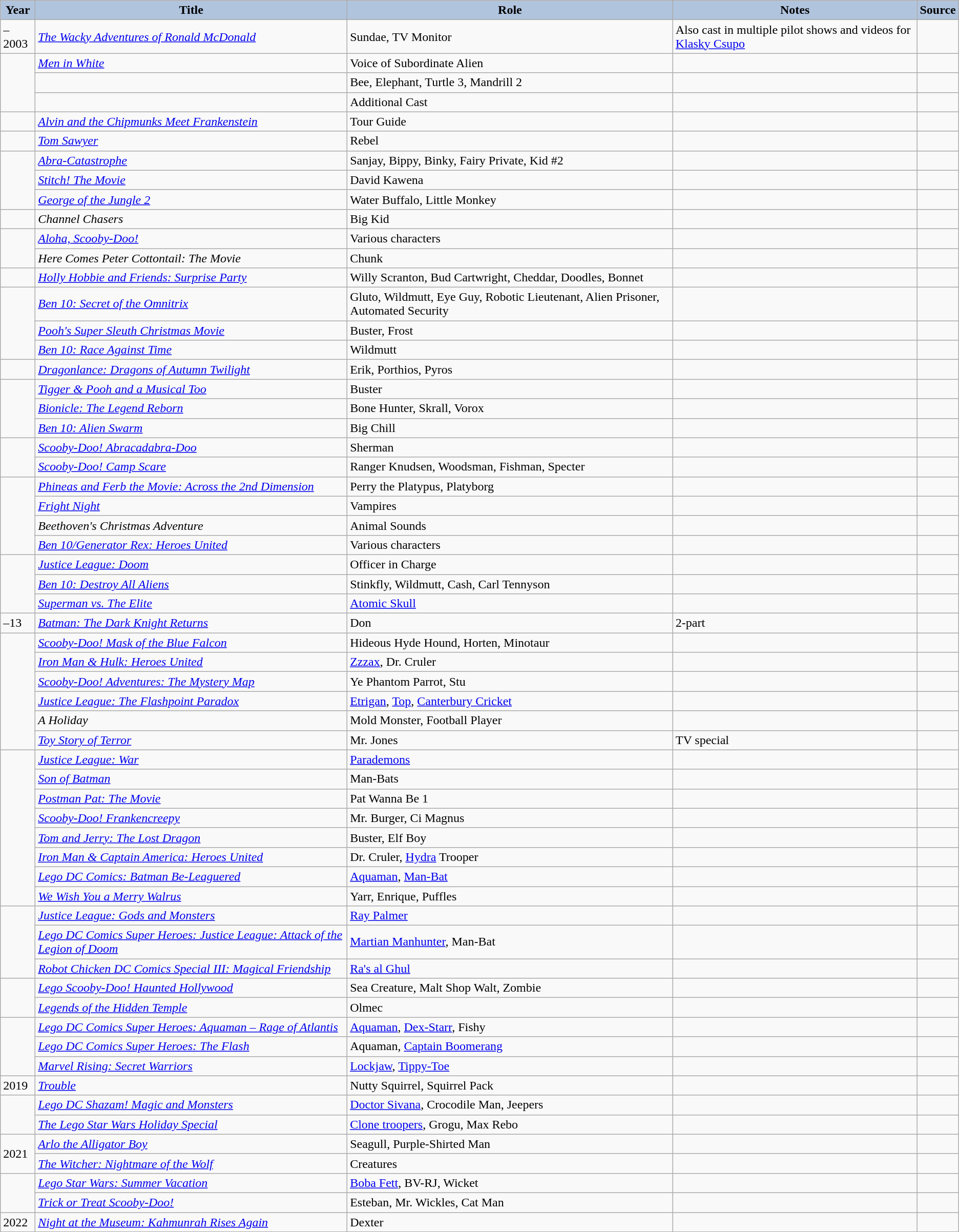<table class="wikitable sortable plainrowheaders" style="width=95%;">
<tr>
<th style="background:#b0c4de;">Year </th>
<th style="background:#b0c4de;">Title</th>
<th style="background:#b0c4de;">Role </th>
<th style="background:#b0c4de;" class="unsortable">Notes </th>
<th style="background:#b0c4de;" class="unsortable">Source</th>
</tr>
<tr>
<td>–2003</td>
<td><em><a href='#'>The Wacky Adventures of Ronald McDonald</a></em></td>
<td>Sundae, TV Monitor</td>
<td>Also cast in multiple pilot shows and videos for <a href='#'>Klasky Csupo</a></td>
<td></td>
</tr>
<tr>
<td rowspan="3"></td>
<td><em><a href='#'>Men in White</a></em></td>
<td>Voice of Subordinate Alien</td>
<td></td>
<td></td>
</tr>
<tr>
<td><em></em></td>
<td>Bee, Elephant, Turtle 3, Mandrill 2</td>
<td></td>
<td></td>
</tr>
<tr>
<td><em></em></td>
<td>Additional Cast</td>
<td> </td>
<td></td>
</tr>
<tr>
<td></td>
<td><em><a href='#'>Alvin and the Chipmunks Meet Frankenstein</a></em></td>
<td>Tour Guide</td>
<td></td>
<td></td>
</tr>
<tr>
<td></td>
<td><em><a href='#'>Tom Sawyer</a></em></td>
<td>Rebel</td>
<td></td>
<td></td>
</tr>
<tr>
<td rowspan="3"></td>
<td><em><a href='#'>Abra-Catastrophe</a></em></td>
<td>Sanjay, Bippy, Binky, Fairy Private, Kid #2</td>
<td> </td>
<td></td>
</tr>
<tr>
<td><em><a href='#'>Stitch! The Movie</a></em></td>
<td>David Kawena</td>
<td></td>
<td></td>
</tr>
<tr>
<td><em><a href='#'>George of the Jungle 2</a></em></td>
<td>Water Buffalo, Little Monkey</td>
<td></td>
<td></td>
</tr>
<tr>
<td></td>
<td><em>Channel Chasers</em></td>
<td>Big Kid</td>
<td> </td>
<td></td>
</tr>
<tr>
<td rowspan="2"></td>
<td><em><a href='#'>Aloha, Scooby-Doo!</a></em></td>
<td>Various characters </td>
<td></td>
<td></td>
</tr>
<tr>
<td><em>Here Comes Peter Cottontail: The Movie</em></td>
<td>Chunk</td>
<td></td>
<td></td>
</tr>
<tr>
<td></td>
<td><em><a href='#'>Holly Hobbie and Friends: Surprise Party</a></em></td>
<td>Willy Scranton, Bud Cartwright, Cheddar, Doodles, Bonnet</td>
<td> </td>
<td></td>
</tr>
<tr>
<td rowspan="3"></td>
<td><em><a href='#'>Ben 10: Secret of the Omnitrix</a></em></td>
<td>Gluto, Wildmutt, Eye Guy, Robotic Lieutenant, Alien Prisoner, Automated Security</td>
<td> </td>
<td></td>
</tr>
<tr>
<td><em><a href='#'>Pooh's Super Sleuth Christmas Movie</a></em></td>
<td>Buster, Frost</td>
<td></td>
<td></td>
</tr>
<tr>
<td><em><a href='#'>Ben 10: Race Against Time</a></em></td>
<td>Wildmutt</td>
<td></td>
<td></td>
</tr>
<tr>
<td></td>
<td><em><a href='#'>Dragonlance: Dragons of Autumn Twilight</a></em></td>
<td>Erik, Porthios, Pyros</td>
<td></td>
<td></td>
</tr>
<tr>
<td rowspan="3"></td>
<td><em><a href='#'>Tigger & Pooh and a Musical Too</a></em></td>
<td>Buster</td>
<td> </td>
<td></td>
</tr>
<tr>
<td><em><a href='#'>Bionicle: The Legend Reborn</a></em></td>
<td>Bone Hunter, Skrall, Vorox</td>
<td></td>
<td></td>
</tr>
<tr>
<td><em><a href='#'>Ben 10: Alien Swarm</a></em></td>
<td>Big Chill</td>
<td> </td>
<td></td>
</tr>
<tr>
<td rowspan="2"></td>
<td><em><a href='#'>Scooby-Doo! Abracadabra-Doo</a></em></td>
<td>Sherman</td>
<td></td>
<td></td>
</tr>
<tr>
<td><em><a href='#'>Scooby-Doo! Camp Scare</a></em></td>
<td>Ranger Knudsen, Woodsman, Fishman, Specter</td>
<td></td>
<td></td>
</tr>
<tr>
<td rowspan="4"></td>
<td><em><a href='#'>Phineas and Ferb the Movie: Across the 2nd Dimension</a></em></td>
<td>Perry the Platypus, Platyborg</td>
<td> </td>
<td></td>
</tr>
<tr>
<td><em><a href='#'>Fright Night</a></em></td>
<td>Vampires</td>
<td></td>
<td></td>
</tr>
<tr>
<td><em>Beethoven's Christmas Adventure</em></td>
<td>Animal Sounds</td>
<td></td>
<td></td>
</tr>
<tr>
<td><em><a href='#'>Ben 10/Generator Rex: Heroes United</a></em></td>
<td>Various characters</td>
<td></td>
<td></td>
</tr>
<tr>
<td rowspan="3"></td>
<td><em><a href='#'>Justice League: Doom</a></em></td>
<td>Officer in Charge</td>
<td></td>
<td></td>
</tr>
<tr>
<td><em><a href='#'>Ben 10: Destroy All Aliens</a></em></td>
<td>Stinkfly, Wildmutt, Cash, Carl Tennyson</td>
<td> </td>
<td></td>
</tr>
<tr>
<td><em><a href='#'>Superman vs. The Elite</a></em></td>
<td><a href='#'>Atomic Skull</a></td>
<td></td>
<td></td>
</tr>
<tr>
<td>–13</td>
<td><em><a href='#'>Batman: The Dark Knight Returns</a></em></td>
<td>Don</td>
<td>2-part</td>
<td></td>
</tr>
<tr>
<td rowspan="6"></td>
<td><em><a href='#'>Scooby-Doo! Mask of the Blue Falcon</a></em></td>
<td>Hideous Hyde Hound, Horten, Minotaur</td>
<td></td>
<td></td>
</tr>
<tr>
<td><em><a href='#'>Iron Man & Hulk: Heroes United</a></em></td>
<td><a href='#'>Zzzax</a>, Dr. Cruler</td>
<td></td>
<td></td>
</tr>
<tr>
<td><em><a href='#'>Scooby-Doo! Adventures: The Mystery Map</a></em></td>
<td>Ye Phantom Parrot, Stu</td>
<td></td>
<td></td>
</tr>
<tr>
<td><em><a href='#'>Justice League: The Flashpoint Paradox</a></em></td>
<td><a href='#'>Etrigan</a>, <a href='#'>Top</a>, <a href='#'>Canterbury Cricket</a></td>
<td></td>
<td></td>
</tr>
<tr>
<td><em>A  Holiday</em></td>
<td>Mold Monster, Football Player</td>
<td> </td>
<td></td>
</tr>
<tr>
<td><em><a href='#'>Toy Story of Terror</a></em></td>
<td>Mr. Jones</td>
<td>TV special</td>
<td></td>
</tr>
<tr>
<td rowspan="8"></td>
<td><em><a href='#'>Justice League: War</a></em></td>
<td><a href='#'>Parademons</a></td>
<td> </td>
<td></td>
</tr>
<tr>
<td><em><a href='#'>Son of Batman</a></em></td>
<td>Man-Bats</td>
<td> </td>
<td></td>
</tr>
<tr>
<td><em><a href='#'>Postman Pat: The Movie</a></em></td>
<td>Pat Wanna Be 1</td>
<td> </td>
<td></td>
</tr>
<tr>
<td><em><a href='#'>Scooby-Doo! Frankencreepy</a></em></td>
<td>Mr. Burger, Ci Magnus</td>
<td> </td>
<td></td>
</tr>
<tr>
<td><em><a href='#'>Tom and Jerry: The Lost Dragon</a></em></td>
<td>Buster, Elf Boy</td>
<td> </td>
<td></td>
</tr>
<tr>
<td><em><a href='#'>Iron Man & Captain America: Heroes United</a></em></td>
<td>Dr. Cruler, <a href='#'>Hydra</a> Trooper</td>
<td></td>
<td></td>
</tr>
<tr>
<td><em><a href='#'>Lego DC Comics: Batman Be-Leaguered</a></em></td>
<td><a href='#'>Aquaman</a>, <a href='#'>Man-Bat</a></td>
<td> </td>
<td></td>
</tr>
<tr>
<td><em><a href='#'>We Wish You a Merry Walrus</a></em></td>
<td>Yarr, Enrique, Puffles</td>
<td> </td>
<td></td>
</tr>
<tr>
<td rowspan="3"></td>
<td><em><a href='#'>Justice League: Gods and Monsters</a></em></td>
<td><a href='#'>Ray Palmer</a></td>
<td></td>
<td></td>
</tr>
<tr>
<td><em><a href='#'>Lego DC Comics Super Heroes: Justice League: Attack of the Legion of Doom</a></em></td>
<td><a href='#'>Martian Manhunter</a>, Man-Bat</td>
<td> </td>
<td></td>
</tr>
<tr>
<td><em><a href='#'>Robot Chicken DC Comics Special III: Magical Friendship</a></em></td>
<td><a href='#'>Ra's al Ghul</a></td>
<td></td>
<td></td>
</tr>
<tr>
<td rowspan="2"></td>
<td><em><a href='#'>Lego Scooby-Doo! Haunted Hollywood</a></em></td>
<td>Sea Creature, Malt Shop Walt, Zombie</td>
<td></td>
<td></td>
</tr>
<tr>
<td><em><a href='#'>Legends of the Hidden Temple</a></em></td>
<td>Olmec</td>
<td></td>
<td></td>
</tr>
<tr>
<td rowspan="3"></td>
<td><em><a href='#'>Lego DC Comics Super Heroes: Aquaman – Rage of Atlantis</a></em></td>
<td><a href='#'>Aquaman</a>, <a href='#'>Dex-Starr</a>, Fishy</td>
<td></td>
<td></td>
</tr>
<tr>
<td><em><a href='#'>Lego DC Comics Super Heroes: The Flash</a></em></td>
<td>Aquaman, <a href='#'>Captain Boomerang</a></td>
<td></td>
<td></td>
</tr>
<tr>
<td><em><a href='#'>Marvel Rising: Secret Warriors</a></em></td>
<td><a href='#'>Lockjaw</a>, <a href='#'>Tippy-Toe</a></td>
<td></td>
<td></td>
</tr>
<tr>
<td>2019</td>
<td><em><a href='#'>Trouble</a></em></td>
<td>Nutty Squirrel, Squirrel Pack</td>
<td></td>
<td></td>
</tr>
<tr>
<td rowspan="2"></td>
<td><em><a href='#'>Lego DC Shazam! Magic and Monsters</a></em></td>
<td><a href='#'>Doctor Sivana</a>, Crocodile Man, Jeepers</td>
<td> </td>
<td></td>
</tr>
<tr>
<td><em><a href='#'>The Lego Star Wars Holiday Special</a></em></td>
<td><a href='#'>Clone troopers</a>, Grogu, Max Rebo</td>
<td></td>
<td></td>
</tr>
<tr>
<td rowspan="2">2021</td>
<td><em><a href='#'>Arlo the Alligator Boy</a></em></td>
<td>Seagull, Purple-Shirted Man</td>
<td></td>
<td></td>
</tr>
<tr>
<td><em><a href='#'>The Witcher: Nightmare of the Wolf</a></em></td>
<td>Creatures</td>
<td></td>
<td></td>
</tr>
<tr>
<td rowspan="2"></td>
<td><em><a href='#'>Lego Star Wars: Summer Vacation</a></em></td>
<td><a href='#'>Boba Fett</a>, BV-RJ, Wicket</td>
<td></td>
<td></td>
</tr>
<tr>
<td><em><a href='#'>Trick or Treat Scooby-Doo!</a></em></td>
<td>Esteban, Mr. Wickles, Cat Man</td>
<td></td>
<td></td>
</tr>
<tr>
<td>2022</td>
<td><em><a href='#'>Night at the Museum: Kahmunrah Rises Again</a></em></td>
<td>Dexter</td>
<td></td>
<td></td>
</tr>
</table>
